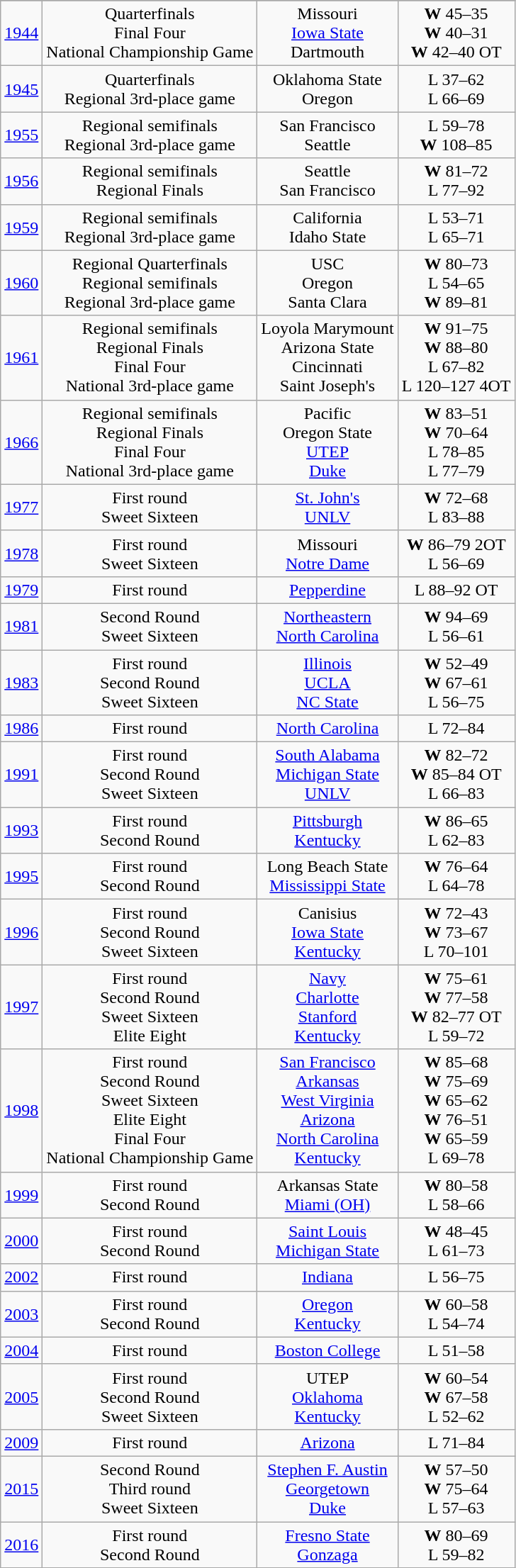<table class="wikitable">
<tr>
</tr>
<tr style="text-align:center;">
<td><a href='#'>1944</a></td>
<td>Quarterfinals<br>Final Four<br>National Championship Game</td>
<td>Missouri<br><a href='#'>Iowa State</a><br>Dartmouth</td>
<td><strong>W</strong> 45–35<br><strong>W</strong> 40–31<br><strong>W</strong> 42–40 OT</td>
</tr>
<tr style="text-align:center;">
<td><a href='#'>1945</a></td>
<td>Quarterfinals<br>Regional 3rd-place game</td>
<td>Oklahoma State<br>Oregon</td>
<td>L 37–62<br>L 66–69</td>
</tr>
<tr style="text-align:center;">
<td><a href='#'>1955</a></td>
<td>Regional semifinals<br>Regional 3rd-place game</td>
<td>San Francisco<br>Seattle</td>
<td>L 59–78<br><strong>W</strong> 108–85</td>
</tr>
<tr style="text-align:center;">
<td><a href='#'>1956</a></td>
<td>Regional semifinals<br>Regional Finals</td>
<td>Seattle<br>San Francisco</td>
<td><strong>W</strong> 81–72<br>L 77–92</td>
</tr>
<tr style="text-align:center;">
<td><a href='#'>1959</a></td>
<td>Regional semifinals<br>Regional 3rd-place game</td>
<td>California<br>Idaho State</td>
<td>L 53–71<br>L 65–71</td>
</tr>
<tr style="text-align:center;">
<td><a href='#'>1960</a></td>
<td>Regional Quarterfinals<br>Regional semifinals<br>Regional 3rd-place game</td>
<td>USC<br>Oregon<br>Santa Clara</td>
<td><strong>W</strong> 80–73<br>L 54–65<br><strong>W</strong> 89–81</td>
</tr>
<tr style="text-align:center;">
<td><a href='#'>1961</a></td>
<td>Regional semifinals<br>Regional Finals<br>Final Four<br>National 3rd-place game</td>
<td>Loyola Marymount<br>Arizona State<br>Cincinnati<br>Saint Joseph's</td>
<td><strong>W</strong> 91–75<br><strong>W</strong> 88–80<br>L 67–82<br>L 120–127 4OT</td>
</tr>
<tr style="text-align:center;">
<td><a href='#'>1966</a></td>
<td>Regional semifinals<br>Regional Finals<br>Final Four<br>National 3rd-place game</td>
<td>Pacific<br>Oregon State<br><a href='#'>UTEP</a><br><a href='#'>Duke</a></td>
<td><strong>W</strong> 83–51<br><strong>W</strong> 70–64<br>L 78–85<br>L 77–79</td>
</tr>
<tr style="text-align:center;">
<td><a href='#'>1977</a></td>
<td>First round<br>Sweet Sixteen</td>
<td><a href='#'>St. John's</a><br><a href='#'>UNLV</a></td>
<td><strong>W</strong> 72–68<br>L 83–88</td>
</tr>
<tr style="text-align:center;">
<td><a href='#'>1978</a></td>
<td>First round<br>Sweet Sixteen</td>
<td>Missouri<br><a href='#'>Notre Dame</a></td>
<td><strong>W</strong> 86–79 2OT<br>L 56–69</td>
</tr>
<tr style="text-align:center;">
<td><a href='#'>1979</a></td>
<td>First round</td>
<td><a href='#'>Pepperdine</a></td>
<td>L 88–92 OT</td>
</tr>
<tr style="text-align:center;">
<td><a href='#'>1981</a></td>
<td>Second Round<br>Sweet Sixteen</td>
<td><a href='#'>Northeastern</a><br><a href='#'>North Carolina</a></td>
<td><strong>W</strong> 94–69<br>L 56–61</td>
</tr>
<tr style="text-align:center;">
<td><a href='#'>1983</a></td>
<td>First round<br>Second Round<br>Sweet Sixteen</td>
<td><a href='#'>Illinois</a><br><a href='#'>UCLA</a><br><a href='#'>NC State</a></td>
<td><strong>W</strong> 52–49<br><strong>W</strong> 67–61<br>L 56–75</td>
</tr>
<tr style="text-align:center;">
<td><a href='#'>1986</a></td>
<td>First round</td>
<td><a href='#'>North Carolina</a></td>
<td>L 72–84</td>
</tr>
<tr style="text-align:center;">
<td><a href='#'>1991</a></td>
<td>First round<br>Second Round<br>Sweet Sixteen</td>
<td><a href='#'>South Alabama</a><br><a href='#'>Michigan State</a><br><a href='#'>UNLV</a></td>
<td><strong>W</strong> 82–72<br><strong>W</strong> 85–84 OT<br>L 66–83</td>
</tr>
<tr style="text-align:center;">
<td><a href='#'>1993</a></td>
<td>First round<br>Second Round</td>
<td><a href='#'>Pittsburgh</a><br><a href='#'>Kentucky</a></td>
<td><strong>W</strong> 86–65<br>L 62–83</td>
</tr>
<tr style="text-align:center;">
<td><a href='#'>1995</a></td>
<td>First round<br>Second Round</td>
<td>Long Beach State<br><a href='#'>Mississippi State</a></td>
<td><strong>W</strong> 76–64<br>L 64–78</td>
</tr>
<tr style="text-align:center;">
<td><a href='#'>1996</a></td>
<td>First round<br>Second Round<br>Sweet Sixteen</td>
<td>Canisius<br><a href='#'>Iowa State</a><br><a href='#'>Kentucky</a></td>
<td><strong>W</strong> 72–43<br><strong>W</strong> 73–67<br>L 70–101</td>
</tr>
<tr style="text-align:center;">
<td><a href='#'>1997</a></td>
<td>First round<br>Second Round<br>Sweet Sixteen<br>Elite Eight</td>
<td><a href='#'>Navy</a><br><a href='#'>Charlotte</a><br><a href='#'>Stanford</a><br><a href='#'>Kentucky</a></td>
<td><strong>W</strong> 75–61<br><strong>W</strong> 77–58<br><strong>W</strong> 82–77 OT<br>L 59–72</td>
</tr>
<tr style="text-align:center;">
<td><a href='#'>1998</a></td>
<td>First round<br>Second Round<br>Sweet Sixteen<br>Elite Eight<br>Final Four<br>National Championship Game</td>
<td><a href='#'>San Francisco</a><br><a href='#'>Arkansas</a><br><a href='#'>West Virginia</a><br><a href='#'>Arizona</a><br><a href='#'>North Carolina</a><br><a href='#'>Kentucky</a></td>
<td><strong>W</strong> 85–68<br><strong>W</strong> 75–69<br><strong>W</strong> 65–62<br><strong>W</strong> 76–51<br><strong>W</strong> 65–59<br>L 69–78</td>
</tr>
<tr style="text-align:center;">
<td><a href='#'>1999</a></td>
<td>First round<br>Second Round</td>
<td>Arkansas State<br><a href='#'>Miami (OH)</a></td>
<td><strong>W</strong> 80–58<br>L 58–66</td>
</tr>
<tr style="text-align:center;">
<td><a href='#'>2000</a></td>
<td>First round<br>Second Round</td>
<td><a href='#'>Saint Louis</a><br><a href='#'>Michigan State</a></td>
<td><strong>W</strong> 48–45<br>L 61–73</td>
</tr>
<tr style="text-align:center;">
<td><a href='#'>2002</a></td>
<td>First round</td>
<td><a href='#'>Indiana</a></td>
<td>L 56–75</td>
</tr>
<tr style="text-align:center;">
<td><a href='#'>2003</a></td>
<td>First round<br>Second Round</td>
<td><a href='#'>Oregon</a><br><a href='#'>Kentucky</a></td>
<td><strong>W</strong> 60–58<br>L 54–74</td>
</tr>
<tr style="text-align:center;">
<td><a href='#'>2004</a></td>
<td>First round</td>
<td><a href='#'>Boston College</a></td>
<td>L 51–58</td>
</tr>
<tr style="text-align:center;">
<td><a href='#'>2005</a></td>
<td>First round<br>Second Round<br>Sweet Sixteen</td>
<td>UTEP<br><a href='#'>Oklahoma</a><br><a href='#'>Kentucky</a></td>
<td><strong>W</strong> 60–54<br><strong>W</strong> 67–58<br>L 52–62</td>
</tr>
<tr style="text-align:center;">
<td><a href='#'>2009</a></td>
<td>First round</td>
<td><a href='#'>Arizona</a></td>
<td>L 71–84</td>
</tr>
<tr style="text-align:center;">
<td><a href='#'>2015</a></td>
<td>Second Round<br> Third round<br>Sweet Sixteen</td>
<td><a href='#'>Stephen F. Austin</a><br><a href='#'>Georgetown</a><br><a href='#'>Duke</a></td>
<td><strong>W</strong> 57–50<br> <strong>W</strong> 75–64<br> L 57–63</td>
</tr>
<tr style="text-align:center;">
<td><a href='#'>2016</a></td>
<td>First round<br> Second Round</td>
<td><a href='#'>Fresno State</a><br><a href='#'>Gonzaga</a></td>
<td><strong>W</strong> 80–69<br> L 59–82</td>
</tr>
</table>
